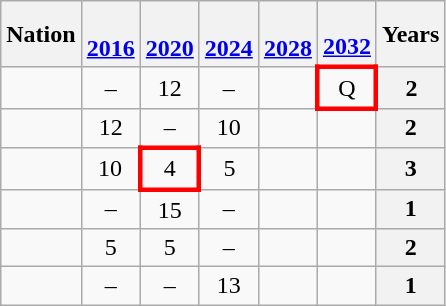<table class="wikitable" style="text-align:center">
<tr>
<th>Nation</th>
<th><br><a href='#'>2016</a></th>
<th><br><a href='#'>2020</a></th>
<th><br><a href='#'>2024</a></th>
<th><br><a href='#'>2028</a></th>
<th><br><a href='#'>2032</a></th>
<th>Years</th>
</tr>
<tr>
<td align="left"></td>
<td>–</td>
<td>12</td>
<td>–</td>
<td></td>
<td style="border:3px solid red;">Q</td>
<th>2</th>
</tr>
<tr>
<td align="left"></td>
<td>12</td>
<td>–</td>
<td>10</td>
<td></td>
<td></td>
<th>2</th>
</tr>
<tr>
<td align="left"></td>
<td>10</td>
<td style="border:3px solid red;">4</td>
<td>5</td>
<td></td>
<td></td>
<th>3</th>
</tr>
<tr>
<td align="left"></td>
<td>–</td>
<td>15</td>
<td>–</td>
<td></td>
<td></td>
<th>1</th>
</tr>
<tr>
<td align="left"></td>
<td>5</td>
<td>5</td>
<td>–</td>
<td></td>
<td></td>
<th>2</th>
</tr>
<tr>
<td align="left"></td>
<td>–</td>
<td>–</td>
<td>13</td>
<td></td>
<td></td>
<th>1</th>
</tr>
</table>
